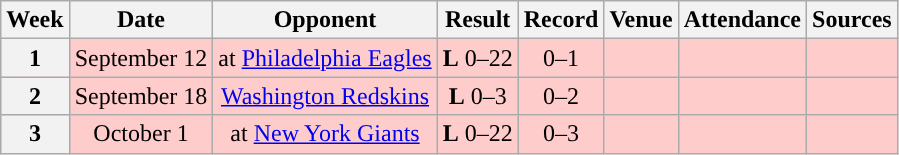<table class="wikitable" style="text-align:center">
<tr>
<th>Week</th>
<th>Date</th>
<th>Opponent</th>
<th>Result</th>
<th>Record</th>
<th>Venue</th>
<th>Attendance</th>
<th>Sources</th>
</tr>
<tr style="background:#fcc">
<th>1</th>
<td>September 12</td>
<td>at <a href='#'>Philadelphia Eagles</a></td>
<td><strong>L</strong> 0–22</td>
<td>0–1</td>
<td></td>
<td></td>
<td></td>
</tr>
<tr style="background:#fcc">
<th>2</th>
<td>September 18</td>
<td><a href='#'>Washington Redskins</a></td>
<td><strong>L</strong> 0–3</td>
<td>0–2</td>
<td></td>
<td></td>
<td></td>
</tr>
<tr style="background:#fcc">
<th>3</th>
<td>October 1</td>
<td>at <a href='#'>New York Giants</a></td>
<td><strong>L</strong> 0–22</td>
<td>0–3</td>
<td></td>
<td></td>
<td></td>
</tr>
</table>
